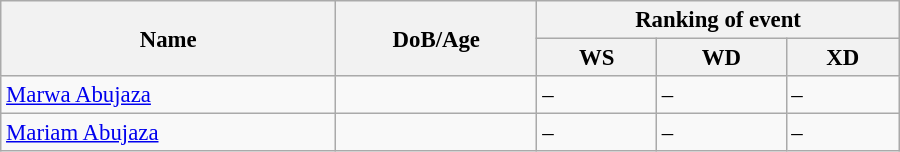<table class="wikitable" style="width:600px; font-size:95%;">
<tr>
<th rowspan="2" align="left">Name</th>
<th rowspan="2" align="left">DoB/Age</th>
<th colspan="3" align="center">Ranking of event</th>
</tr>
<tr>
<th align="center">WS</th>
<th>WD</th>
<th align="center">XD</th>
</tr>
<tr>
<td><a href='#'>Marwa Abujaza</a></td>
<td></td>
<td>–</td>
<td>–</td>
<td>–</td>
</tr>
<tr>
<td><a href='#'>Mariam Abujaza</a></td>
<td></td>
<td>–</td>
<td>–</td>
<td>–</td>
</tr>
</table>
